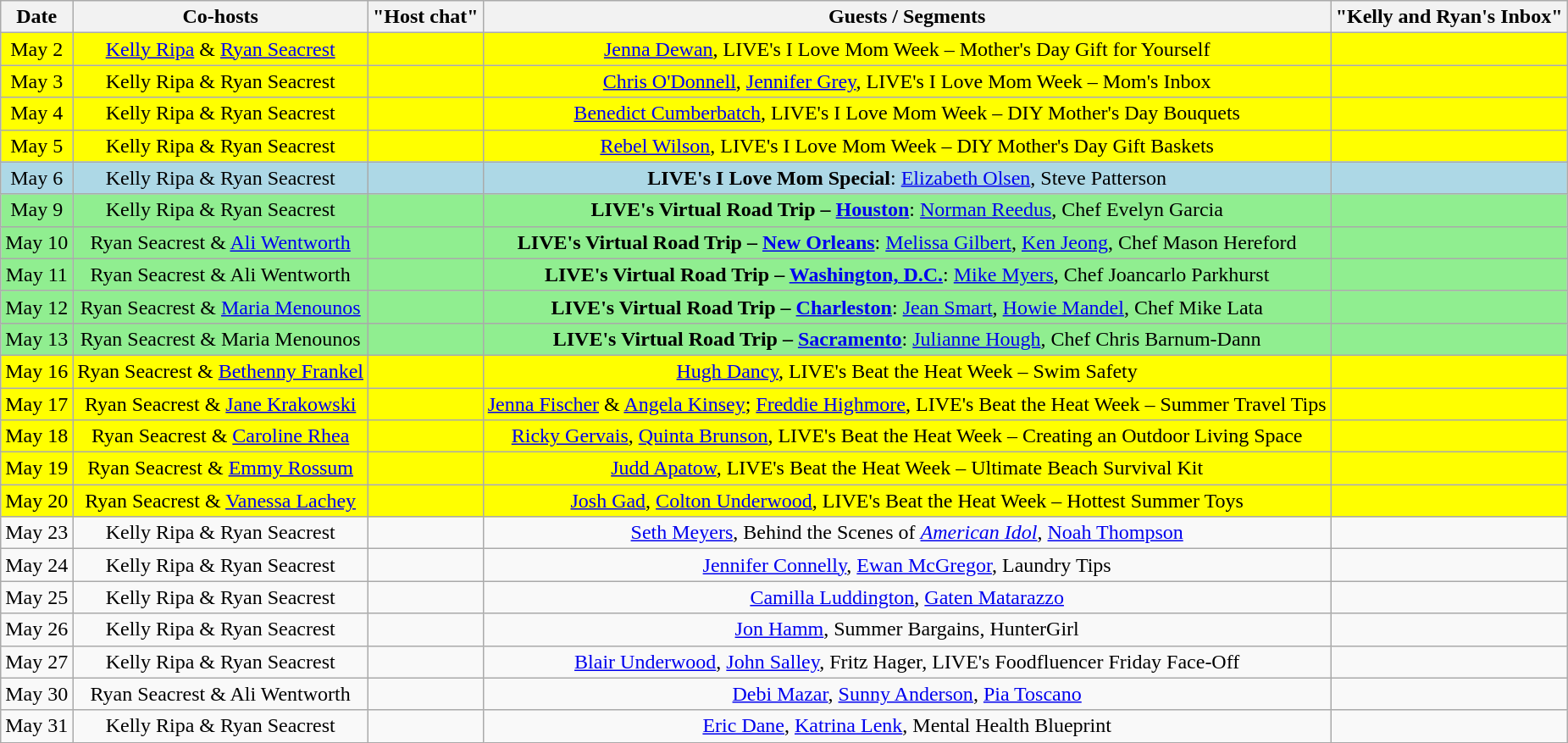<table class="wikitable sortable" style="text-align:center;">
<tr>
<th>Date</th>
<th>Co-hosts</th>
<th>"Host chat"</th>
<th>Guests / Segments</th>
<th>"Kelly and Ryan's Inbox"</th>
</tr>
<tr style="background:yellow;">
<td>May 2</td>
<td><a href='#'>Kelly Ripa</a> & <a href='#'>Ryan Seacrest</a></td>
<td></td>
<td><a href='#'>Jenna Dewan</a>, LIVE's I Love Mom Week – Mother's Day Gift for Yourself</td>
<td></td>
</tr>
<tr style="background:yellow;">
<td>May 3</td>
<td>Kelly Ripa & Ryan Seacrest</td>
<td></td>
<td><a href='#'>Chris O'Donnell</a>, <a href='#'>Jennifer Grey</a>, LIVE's I Love Mom Week – Mom's Inbox</td>
<td></td>
</tr>
<tr style="background:yellow;">
<td>May 4</td>
<td>Kelly Ripa & Ryan Seacrest</td>
<td></td>
<td><a href='#'>Benedict Cumberbatch</a>, LIVE's I Love Mom Week – DIY Mother's Day Bouquets</td>
<td></td>
</tr>
<tr style="background:yellow;">
<td>May 5</td>
<td>Kelly Ripa & Ryan Seacrest</td>
<td></td>
<td><a href='#'>Rebel Wilson</a>, LIVE's I Love Mom Week – DIY Mother's Day Gift Baskets</td>
<td></td>
</tr>
<tr style="background:lightblue;">
<td>May 6</td>
<td>Kelly Ripa & Ryan Seacrest</td>
<td></td>
<td><strong>LIVE's I Love Mom Special</strong>: <a href='#'>Elizabeth Olsen</a>, Steve Patterson</td>
<td></td>
</tr>
<tr style="background:lightgreen;">
<td>May 9</td>
<td>Kelly Ripa & Ryan Seacrest</td>
<td></td>
<td><strong>LIVE's Virtual Road Trip – <a href='#'>Houston</a></strong>: <a href='#'>Norman Reedus</a>, Chef Evelyn Garcia</td>
<td></td>
</tr>
<tr style="background:lightgreen;">
<td>May 10</td>
<td>Ryan Seacrest & <a href='#'>Ali Wentworth</a></td>
<td></td>
<td><strong>LIVE's Virtual Road Trip – <a href='#'>New Orleans</a></strong>: <a href='#'>Melissa Gilbert</a>, <a href='#'>Ken Jeong</a>, Chef Mason Hereford</td>
<td></td>
</tr>
<tr style="background:lightgreen;">
<td>May 11</td>
<td>Ryan Seacrest & Ali Wentworth</td>
<td></td>
<td><strong>LIVE's Virtual Road Trip – <a href='#'>Washington, D.C.</a></strong>: <a href='#'>Mike Myers</a>, Chef Joancarlo Parkhurst</td>
<td></td>
</tr>
<tr style="background:lightgreen;">
<td>May 12</td>
<td>Ryan Seacrest & <a href='#'>Maria Menounos</a></td>
<td></td>
<td><strong>LIVE's Virtual Road Trip – <a href='#'>Charleston</a></strong>: <a href='#'>Jean Smart</a>, <a href='#'>Howie Mandel</a>, Chef Mike Lata</td>
<td></td>
</tr>
<tr style="background:lightgreen;">
<td>May 13</td>
<td>Ryan Seacrest & Maria Menounos</td>
<td></td>
<td><strong>LIVE's Virtual Road Trip – <a href='#'>Sacramento</a></strong>: <a href='#'>Julianne Hough</a>, Chef Chris Barnum-Dann</td>
<td></td>
</tr>
<tr style="background:yellow;">
<td>May 16</td>
<td>Ryan Seacrest & <a href='#'>Bethenny Frankel</a></td>
<td></td>
<td><a href='#'>Hugh Dancy</a>, LIVE's Beat the Heat Week – Swim Safety</td>
<td></td>
</tr>
<tr style="background:yellow;">
<td>May 17</td>
<td>Ryan Seacrest & <a href='#'>Jane Krakowski</a></td>
<td></td>
<td><a href='#'>Jenna Fischer</a> & <a href='#'>Angela Kinsey</a>; <a href='#'>Freddie Highmore</a>, LIVE's Beat the Heat Week – Summer Travel Tips</td>
<td></td>
</tr>
<tr style="background:yellow;">
<td>May 18</td>
<td>Ryan Seacrest & <a href='#'>Caroline Rhea</a></td>
<td></td>
<td><a href='#'>Ricky Gervais</a>, <a href='#'>Quinta Brunson</a>, LIVE's Beat the Heat Week – Creating an Outdoor Living Space</td>
<td></td>
</tr>
<tr style="background:yellow;">
<td>May 19</td>
<td>Ryan Seacrest & <a href='#'>Emmy Rossum</a></td>
<td></td>
<td><a href='#'>Judd Apatow</a>, LIVE's Beat the Heat Week – Ultimate Beach Survival Kit</td>
<td></td>
</tr>
<tr style="background:yellow;">
<td>May 20</td>
<td>Ryan Seacrest & <a href='#'>Vanessa Lachey</a></td>
<td></td>
<td><a href='#'>Josh Gad</a>, <a href='#'>Colton Underwood</a>, LIVE's Beat the Heat Week – Hottest Summer Toys</td>
<td></td>
</tr>
<tr>
<td>May 23</td>
<td>Kelly Ripa & Ryan Seacrest</td>
<td></td>
<td><a href='#'>Seth Meyers</a>, Behind the Scenes of <em><a href='#'>American Idol</a></em>, <a href='#'>Noah Thompson</a></td>
<td></td>
</tr>
<tr>
<td>May 24</td>
<td>Kelly Ripa & Ryan Seacrest</td>
<td></td>
<td><a href='#'>Jennifer Connelly</a>, <a href='#'>Ewan McGregor</a>, Laundry Tips</td>
<td></td>
</tr>
<tr>
<td>May 25</td>
<td>Kelly Ripa & Ryan Seacrest</td>
<td></td>
<td><a href='#'>Camilla Luddington</a>, <a href='#'>Gaten Matarazzo</a></td>
<td></td>
</tr>
<tr>
<td>May 26</td>
<td>Kelly Ripa & Ryan Seacrest</td>
<td></td>
<td><a href='#'>Jon Hamm</a>, Summer Bargains, HunterGirl</td>
<td></td>
</tr>
<tr>
<td>May 27</td>
<td>Kelly Ripa & Ryan Seacrest</td>
<td></td>
<td><a href='#'>Blair Underwood</a>, <a href='#'>John Salley</a>, Fritz Hager, LIVE's Foodfluencer Friday Face-Off</td>
<td></td>
</tr>
<tr>
<td>May 30</td>
<td>Ryan Seacrest & Ali Wentworth</td>
<td></td>
<td><a href='#'>Debi Mazar</a>, <a href='#'>Sunny Anderson</a>, <a href='#'>Pia Toscano</a></td>
<td></td>
</tr>
<tr>
<td>May 31</td>
<td>Kelly Ripa & Ryan Seacrest</td>
<td></td>
<td><a href='#'>Eric Dane</a>, <a href='#'>Katrina Lenk</a>, Mental Health Blueprint</td>
<td></td>
</tr>
</table>
